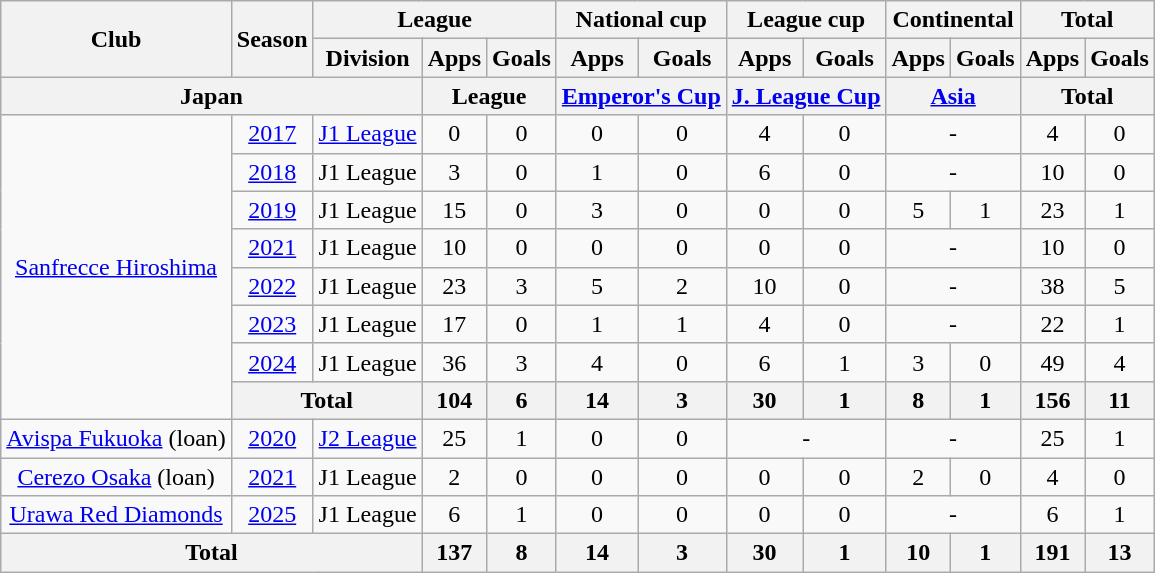<table class="wikitable" style="text-align:center;">
<tr>
<th rowspan=2>Club</th>
<th rowspan=2>Season</th>
<th colspan=3>League</th>
<th colspan=2>National cup</th>
<th colspan=2>League cup</th>
<th colspan=2>Continental</th>
<th colspan=2>Total</th>
</tr>
<tr>
<th>Division</th>
<th>Apps</th>
<th>Goals</th>
<th>Apps</th>
<th>Goals</th>
<th>Apps</th>
<th>Goals</th>
<th>Apps</th>
<th>Goals</th>
<th>Apps</th>
<th>Goals</th>
</tr>
<tr>
<th colspan=3>Japan</th>
<th colspan=2>League</th>
<th colspan=2><a href='#'>Emperor's Cup</a></th>
<th colspan=2><a href='#'>J. League Cup</a></th>
<th colspan=2><a href='#'>Asia</a></th>
<th colspan=2>Total</th>
</tr>
<tr>
<td rowspan="8"><a href='#'>Sanfrecce Hiroshima</a></td>
<td><a href='#'>2017</a></td>
<td><a href='#'>J1 League</a></td>
<td>0</td>
<td>0</td>
<td>0</td>
<td>0</td>
<td>4</td>
<td>0</td>
<td colspan="2">-</td>
<td>4</td>
<td>0</td>
</tr>
<tr>
<td><a href='#'>2018</a></td>
<td>J1 League</td>
<td>3</td>
<td>0</td>
<td>1</td>
<td>0</td>
<td>6</td>
<td>0</td>
<td colspan="2">-</td>
<td>10</td>
<td>0</td>
</tr>
<tr>
<td><a href='#'>2019</a></td>
<td>J1 League</td>
<td>15</td>
<td>0</td>
<td>3</td>
<td>0</td>
<td>0</td>
<td>0</td>
<td>5</td>
<td>1</td>
<td>23</td>
<td>1</td>
</tr>
<tr>
<td><a href='#'>2021</a></td>
<td>J1 League</td>
<td>10</td>
<td>0</td>
<td>0</td>
<td>0</td>
<td>0</td>
<td>0</td>
<td colspan="2">-</td>
<td>10</td>
<td>0</td>
</tr>
<tr>
<td><a href='#'>2022</a></td>
<td>J1 League</td>
<td>23</td>
<td>3</td>
<td>5</td>
<td>2</td>
<td>10</td>
<td>0</td>
<td colspan="2">-</td>
<td>38</td>
<td>5</td>
</tr>
<tr>
<td><a href='#'>2023</a></td>
<td>J1 League</td>
<td>17</td>
<td>0</td>
<td>1</td>
<td>1</td>
<td>4</td>
<td>0</td>
<td colspan="2">-</td>
<td>22</td>
<td>1</td>
</tr>
<tr>
<td><a href='#'>2024</a></td>
<td>J1 League</td>
<td>36</td>
<td>3</td>
<td>4</td>
<td>0</td>
<td>6</td>
<td>1</td>
<td>3</td>
<td>0</td>
<td>49</td>
<td>4</td>
</tr>
<tr>
<th colspan="2">Total</th>
<th>104</th>
<th>6</th>
<th>14</th>
<th>3</th>
<th>30</th>
<th>1</th>
<th>8</th>
<th>1</th>
<th>156</th>
<th>11</th>
</tr>
<tr>
<td><a href='#'>Avispa Fukuoka</a> (loan)</td>
<td><a href='#'>2020</a></td>
<td><a href='#'>J2 League</a></td>
<td>25</td>
<td>1</td>
<td>0</td>
<td>0</td>
<td colspan="2">-</td>
<td colspan="2">-</td>
<td>25</td>
<td>1</td>
</tr>
<tr>
<td><a href='#'>Cerezo Osaka</a> (loan)</td>
<td><a href='#'>2021</a></td>
<td>J1 League</td>
<td>2</td>
<td>0</td>
<td>0</td>
<td>0</td>
<td>0</td>
<td>0</td>
<td>2</td>
<td>0</td>
<td>4</td>
<td>0</td>
</tr>
<tr>
<td><a href='#'>Urawa Red Diamonds</a></td>
<td><a href='#'>2025</a></td>
<td>J1 League</td>
<td>6</td>
<td>1</td>
<td>0</td>
<td>0</td>
<td>0</td>
<td>0</td>
<td colspan="2">-</td>
<td>6</td>
<td>1</td>
</tr>
<tr>
<th colspan=3>Total</th>
<th>137</th>
<th>8</th>
<th>14</th>
<th>3</th>
<th>30</th>
<th>1</th>
<th>10</th>
<th>1</th>
<th>191</th>
<th>13</th>
</tr>
</table>
